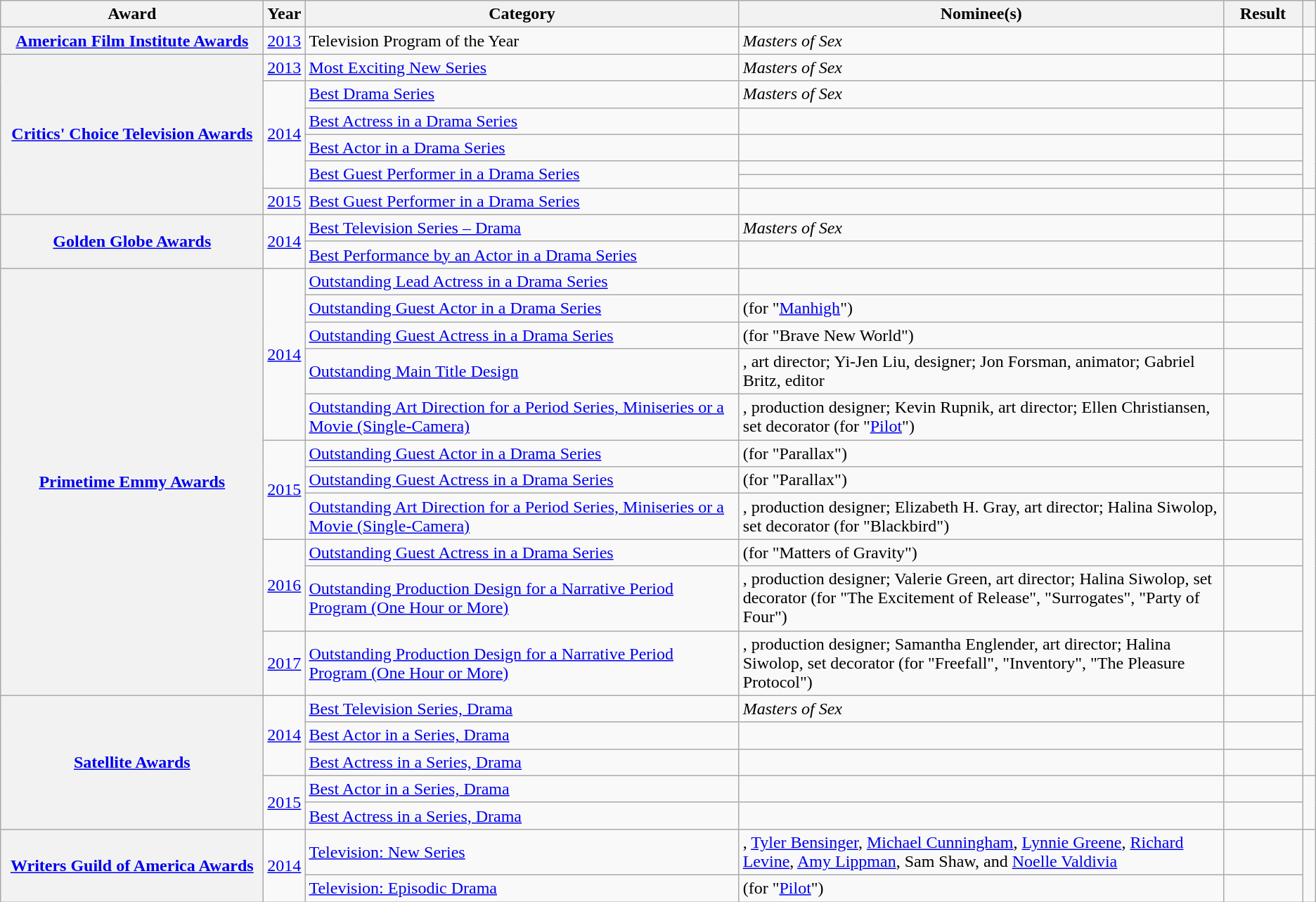<table class="wikitable sortable plainrowheaders" summary="4 wins from 28 nominations">
<tr>
<th scope="col" style="width:20%;">Award</th>
<th scope="col" style="width:3%;">Year</th>
<th scope="col" style="width:33%;">Category</th>
<th scope="col">Nominee(s)</th>
<th scope="col" style="width:6%;">Result</th>
<th scope="col" class="unsortable" style="width:1%;"></th>
</tr>
<tr>
<th scope="rowgroup"><a href='#'>American Film Institute Awards</a></th>
<td style="text-align: center;"><a href='#'>2013</a></td>
<td>Television Program of the Year</td>
<td><em>Masters of Sex</em></td>
<td></td>
<td style="text-align: center;"></td>
</tr>
<tr>
<th scope="rowgroup" rowspan="7"><a href='#'>Critics' Choice Television Awards</a></th>
<td style="text-align: center;"><a href='#'>2013</a></td>
<td><a href='#'>Most Exciting New Series</a></td>
<td><em>Masters of Sex</em></td>
<td></td>
<td style="text-align: center;"></td>
</tr>
<tr>
<td rowspan="5" style="text-align: center;"><a href='#'>2014</a></td>
<td><a href='#'>Best Drama Series</a></td>
<td><em>Masters of Sex</em></td>
<td></td>
<td rowspan="5" style="text-align: center;"></td>
</tr>
<tr>
<td><a href='#'>Best Actress in a Drama Series</a></td>
<td></td>
<td></td>
</tr>
<tr>
<td><a href='#'>Best Actor in a Drama Series</a></td>
<td></td>
<td></td>
</tr>
<tr>
<td rowspan="2"><a href='#'>Best Guest Performer in a Drama Series</a></td>
<td></td>
<td></td>
</tr>
<tr>
<td></td>
<td></td>
</tr>
<tr>
<td style="text-align: center;"><a href='#'>2015</a></td>
<td><a href='#'>Best Guest Performer in a Drama Series</a></td>
<td></td>
<td></td>
<td style="text-align: center;"></td>
</tr>
<tr>
<th scope="rowgroup" rowspan="2"><a href='#'>Golden Globe Awards</a></th>
<td rowspan="2" style="text-align: center;"><a href='#'>2014</a></td>
<td><a href='#'>Best Television Series – Drama</a></td>
<td><em>Masters of Sex</em></td>
<td></td>
<td rowspan="2" style="text-align: center;"></td>
</tr>
<tr>
<td><a href='#'>Best Performance by an Actor in a Drama Series</a></td>
<td></td>
<td></td>
</tr>
<tr>
<th scope="rowgroup" rowspan="11"><a href='#'>Primetime Emmy Awards</a></th>
<td rowspan="5" style="text-align: center;"><a href='#'>2014</a></td>
<td><a href='#'>Outstanding Lead Actress in a Drama Series</a></td>
<td></td>
<td></td>
</tr>
<tr>
<td><a href='#'>Outstanding Guest Actor in a Drama Series</a></td>
<td> (for "<a href='#'>Manhigh</a>")</td>
<td></td>
</tr>
<tr>
<td><a href='#'>Outstanding Guest Actress in a Drama Series</a></td>
<td> (for "Brave New World")</td>
<td></td>
</tr>
<tr>
<td><a href='#'>Outstanding Main Title Design</a></td>
<td>, art director; Yi-Jen Liu, designer; Jon Forsman, animator; Gabriel Britz, editor</td>
<td></td>
</tr>
<tr>
<td><a href='#'>Outstanding Art Direction for a Period Series, Miniseries or a Movie (Single-Camera)</a></td>
<td>, production designer; Kevin Rupnik, art director; Ellen Christiansen, set decorator (for "<a href='#'>Pilot</a>")</td>
<td></td>
</tr>
<tr>
<td rowspan="3" style="text-align: center;"><a href='#'>2015</a></td>
<td><a href='#'>Outstanding Guest Actor in a Drama Series</a></td>
<td> (for "Parallax")</td>
<td></td>
</tr>
<tr>
<td><a href='#'>Outstanding Guest Actress in a Drama Series</a></td>
<td> (for "Parallax")</td>
<td></td>
</tr>
<tr>
<td><a href='#'>Outstanding Art Direction for a Period Series, Miniseries or a Movie (Single-Camera)</a></td>
<td>, production designer; Elizabeth H. Gray, art director; Halina Siwolop, set decorator (for "Blackbird")</td>
<td></td>
</tr>
<tr>
<td rowspan="2" style="text-align: center;"><a href='#'>2016</a></td>
<td><a href='#'>Outstanding Guest Actress in a Drama Series</a></td>
<td> (for "Matters of Gravity")</td>
<td></td>
</tr>
<tr>
<td><a href='#'>Outstanding Production Design for a Narrative Period Program (One Hour or More)</a></td>
<td>, production designer; Valerie Green, art director; Halina Siwolop, set decorator (for "The Excitement of Release", "Surrogates", "Party of Four")</td>
<td></td>
</tr>
<tr>
<td style="text-align: center;"><a href='#'>2017</a></td>
<td><a href='#'>Outstanding Production Design for a Narrative Period Program (One Hour or More)</a></td>
<td>, production designer; Samantha Englender, art director; Halina Siwolop, set decorator (for "Freefall", "Inventory", "The Pleasure Protocol")</td>
<td></td>
</tr>
<tr>
<th scope="rowgroup" rowspan="5"><a href='#'>Satellite Awards</a></th>
<td rowspan="3" style="text-align: center;"><a href='#'>2014</a></td>
<td><a href='#'>Best Television Series, Drama</a></td>
<td><em>Masters of Sex</em></td>
<td></td>
<td rowspan="3" style="text-align: enter;"></td>
</tr>
<tr>
<td><a href='#'>Best Actor in a Series, Drama</a></td>
<td></td>
<td></td>
</tr>
<tr>
<td><a href='#'>Best Actress in a Series, Drama</a></td>
<td></td>
<td></td>
</tr>
<tr>
<td rowspan="2" style="text-align: center;"><a href='#'>2015</a></td>
<td><a href='#'>Best Actor in a Series, Drama</a></td>
<td></td>
<td></td>
<td rowspan="2" style="text-align: center;"></td>
</tr>
<tr>
<td><a href='#'>Best Actress in a Series, Drama</a></td>
<td></td>
<td></td>
</tr>
<tr>
<th scope="rowgroup" rowspan="2"><a href='#'>Writers Guild of America Awards</a></th>
<td rowspan="2" style="text-align: center;"><a href='#'>2014</a></td>
<td><a href='#'>Television: New Series</a></td>
<td>, <a href='#'>Tyler Bensinger</a>, <a href='#'>Michael Cunningham</a>, <a href='#'>Lynnie Greene</a>, <a href='#'>Richard Levine</a>, <a href='#'>Amy Lippman</a>, Sam Shaw, and <a href='#'>Noelle Valdivia</a></td>
<td></td>
<td rowspan="2" style="text-align: center;"></td>
</tr>
<tr>
<td><a href='#'>Television: Episodic Drama</a></td>
<td> (for "<a href='#'>Pilot</a>")</td>
<td></td>
</tr>
</table>
